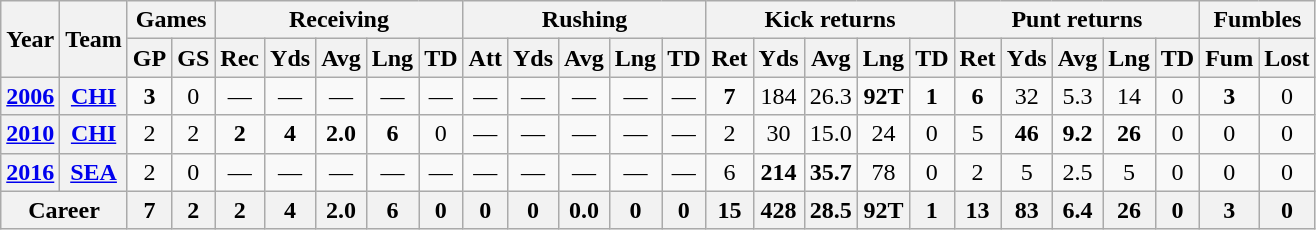<table class="wikitable" style="text-align:center;">
<tr>
<th rowspan="2">Year</th>
<th rowspan="2">Team</th>
<th colspan="2">Games</th>
<th colspan="5">Receiving</th>
<th colspan="5">Rushing</th>
<th colspan="5">Kick returns</th>
<th colspan="5">Punt returns</th>
<th colspan="2">Fumbles</th>
</tr>
<tr>
<th>GP</th>
<th>GS</th>
<th>Rec</th>
<th>Yds</th>
<th>Avg</th>
<th>Lng</th>
<th>TD</th>
<th>Att</th>
<th>Yds</th>
<th>Avg</th>
<th>Lng</th>
<th>TD</th>
<th>Ret</th>
<th>Yds</th>
<th>Avg</th>
<th>Lng</th>
<th>TD</th>
<th>Ret</th>
<th>Yds</th>
<th>Avg</th>
<th>Lng</th>
<th>TD</th>
<th>Fum</th>
<th>Lost</th>
</tr>
<tr>
<th><a href='#'>2006</a></th>
<th><a href='#'>CHI</a></th>
<td><strong>3</strong></td>
<td>0</td>
<td>—</td>
<td>—</td>
<td>—</td>
<td>—</td>
<td>—</td>
<td>—</td>
<td>—</td>
<td>—</td>
<td>—</td>
<td>—</td>
<td><strong>7</strong></td>
<td>184</td>
<td>26.3</td>
<td><strong>92T</strong></td>
<td><strong>1</strong></td>
<td><strong>6</strong></td>
<td>32</td>
<td>5.3</td>
<td>14</td>
<td>0</td>
<td><strong>3</strong></td>
<td>0</td>
</tr>
<tr>
<th><a href='#'>2010</a></th>
<th><a href='#'>CHI</a></th>
<td>2</td>
<td>2</td>
<td><strong>2</strong></td>
<td><strong>4</strong></td>
<td><strong>2.0</strong></td>
<td><strong>6</strong></td>
<td>0</td>
<td>—</td>
<td>—</td>
<td>—</td>
<td>—</td>
<td>—</td>
<td>2</td>
<td>30</td>
<td>15.0</td>
<td>24</td>
<td>0</td>
<td>5</td>
<td><strong>46</strong></td>
<td><strong>9.2</strong></td>
<td><strong>26</strong></td>
<td>0</td>
<td>0</td>
<td>0</td>
</tr>
<tr>
<th><a href='#'>2016</a></th>
<th><a href='#'>SEA</a></th>
<td>2</td>
<td>0</td>
<td>—</td>
<td>—</td>
<td>—</td>
<td>—</td>
<td>—</td>
<td>—</td>
<td>—</td>
<td>—</td>
<td>—</td>
<td>—</td>
<td>6</td>
<td><strong>214</strong></td>
<td><strong>35.7</strong></td>
<td>78</td>
<td>0</td>
<td>2</td>
<td>5</td>
<td>2.5</td>
<td>5</td>
<td>0</td>
<td>0</td>
<td>0</td>
</tr>
<tr>
<th colspan="2">Career</th>
<th>7</th>
<th>2</th>
<th>2</th>
<th>4</th>
<th>2.0</th>
<th>6</th>
<th>0</th>
<th>0</th>
<th>0</th>
<th>0.0</th>
<th>0</th>
<th>0</th>
<th>15</th>
<th>428</th>
<th>28.5</th>
<th>92T</th>
<th>1</th>
<th>13</th>
<th>83</th>
<th>6.4</th>
<th>26</th>
<th>0</th>
<th>3</th>
<th>0</th>
</tr>
</table>
